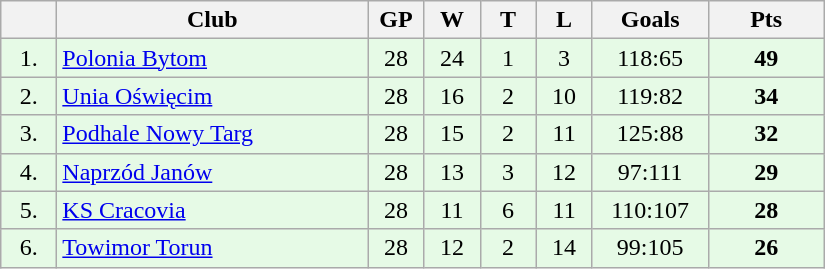<table class="wikitable">
<tr>
<th width="30"></th>
<th width="200">Club</th>
<th width="30">GP</th>
<th width="30">W</th>
<th width="30">T</th>
<th width="30">L</th>
<th width="70">Goals</th>
<th width="70">Pts</th>
</tr>
<tr bgcolor="#e6fae6" align="center">
<td>1.</td>
<td align="left"><a href='#'>Polonia Bytom</a></td>
<td>28</td>
<td>24</td>
<td>1</td>
<td>3</td>
<td>118:65</td>
<td><strong>49</strong></td>
</tr>
<tr bgcolor="#e6fae6" align="center">
<td>2.</td>
<td align="left"><a href='#'>Unia Oświęcim</a></td>
<td>28</td>
<td>16</td>
<td>2</td>
<td>10</td>
<td>119:82</td>
<td><strong>34</strong></td>
</tr>
<tr bgcolor="#e6fae6" align="center">
<td>3.</td>
<td align="left"><a href='#'>Podhale Nowy Targ</a></td>
<td>28</td>
<td>15</td>
<td>2</td>
<td>11</td>
<td>125:88</td>
<td><strong>32</strong></td>
</tr>
<tr bgcolor="#e6fae6" align="center">
<td>4.</td>
<td align="left"><a href='#'>Naprzód Janów</a></td>
<td>28</td>
<td>13</td>
<td>3</td>
<td>12</td>
<td>97:111</td>
<td><strong>29</strong></td>
</tr>
<tr bgcolor="#e6fae6" align="center">
<td>5.</td>
<td align="left"><a href='#'>KS Cracovia</a></td>
<td>28</td>
<td>11</td>
<td>6</td>
<td>11</td>
<td>110:107</td>
<td><strong>28</strong></td>
</tr>
<tr bgcolor="#e6fae6" align="center">
<td>6.</td>
<td align="left"><a href='#'>Towimor Torun</a></td>
<td>28</td>
<td>12</td>
<td>2</td>
<td>14</td>
<td>99:105</td>
<td><strong>26</strong></td>
</tr>
</table>
